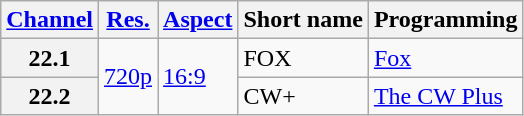<table class="wikitable">
<tr>
<th><a href='#'>Channel</a></th>
<th><a href='#'>Res.</a></th>
<th><a href='#'>Aspect</a></th>
<th>Short name</th>
<th>Programming</th>
</tr>
<tr>
<th scope = "row">22.1</th>
<td rowspan="2"><a href='#'>720p</a></td>
<td rowspan="2"><a href='#'>16:9</a></td>
<td>FOX</td>
<td><a href='#'>Fox</a></td>
</tr>
<tr>
<th scope = "row">22.2</th>
<td>CW+</td>
<td><a href='#'>The CW Plus</a></td>
</tr>
</table>
